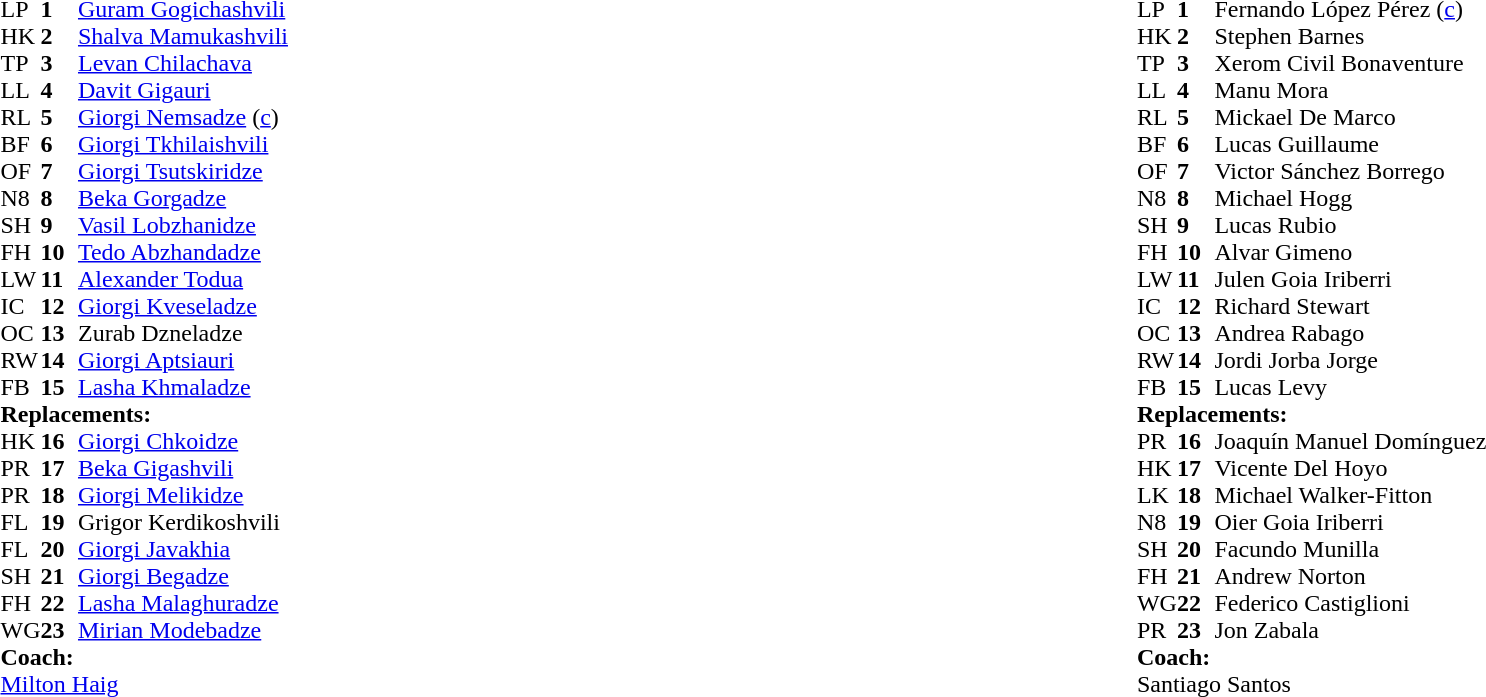<table style="width:100%">
<tr>
<td style="vertical-align:top;width:50%"><br><table cellspacing="0" cellpadding="0">
<tr>
<th width="25"></th>
<th width="25"></th>
</tr>
<tr>
<td>LP</td>
<td><strong>1</strong></td>
<td><a href='#'>Guram Gogichashvili</a></td>
<td></td>
<td></td>
</tr>
<tr>
<td>HK</td>
<td><strong>2</strong></td>
<td><a href='#'>Shalva Mamukashvili</a></td>
<td></td>
<td></td>
</tr>
<tr>
<td>TP</td>
<td><strong>3</strong></td>
<td><a href='#'>Levan Chilachava</a></td>
<td></td>
<td></td>
</tr>
<tr>
<td>LL</td>
<td><strong>4</strong></td>
<td><a href='#'>Davit Gigauri</a></td>
<td></td>
<td></td>
</tr>
<tr>
<td>RL</td>
<td><strong>5</strong></td>
<td><a href='#'>Giorgi Nemsadze</a> (<a href='#'>c</a>)</td>
</tr>
<tr>
<td>BF</td>
<td><strong>6</strong></td>
<td><a href='#'>Giorgi Tkhilaishvili</a></td>
<td></td>
<td></td>
</tr>
<tr>
<td>OF</td>
<td><strong>7</strong></td>
<td><a href='#'>Giorgi Tsutskiridze</a></td>
</tr>
<tr>
<td>N8</td>
<td><strong>8</strong></td>
<td><a href='#'>Beka Gorgadze</a></td>
</tr>
<tr>
<td>SH</td>
<td><strong>9</strong></td>
<td><a href='#'>Vasil Lobzhanidze</a></td>
<td></td>
<td></td>
</tr>
<tr>
<td>FH</td>
<td><strong>10</strong></td>
<td><a href='#'>Tedo Abzhandadze</a></td>
<td></td>
<td></td>
</tr>
<tr>
<td>LW</td>
<td><strong>11</strong></td>
<td><a href='#'>Alexander Todua</a></td>
</tr>
<tr>
<td>IC</td>
<td><strong>12</strong></td>
<td><a href='#'>Giorgi Kveseladze</a></td>
</tr>
<tr>
<td>OC</td>
<td><strong>13</strong></td>
<td>Zurab Dzneladze</td>
</tr>
<tr>
<td>RW</td>
<td><strong>14</strong></td>
<td><a href='#'>Giorgi Aptsiauri</a></td>
</tr>
<tr>
<td>FB</td>
<td><strong>15</strong></td>
<td><a href='#'>Lasha Khmaladze</a></td>
<td></td>
<td></td>
</tr>
<tr>
<td colspan="4"><strong>Replacements:</strong></td>
</tr>
<tr>
<td>HK</td>
<td><strong>16</strong></td>
<td><a href='#'>Giorgi Chkoidze</a></td>
<td></td>
<td></td>
</tr>
<tr>
<td>PR</td>
<td><strong>17</strong></td>
<td><a href='#'>Beka Gigashvili</a></td>
<td></td>
<td></td>
</tr>
<tr>
<td>PR</td>
<td><strong>18</strong></td>
<td><a href='#'>Giorgi Melikidze</a></td>
<td></td>
<td></td>
</tr>
<tr>
<td>FL</td>
<td><strong>19</strong></td>
<td>Grigor Kerdikoshvili</td>
<td></td>
<td></td>
</tr>
<tr>
<td>FL</td>
<td><strong>20</strong></td>
<td><a href='#'>Giorgi Javakhia</a></td>
<td></td>
<td></td>
</tr>
<tr>
<td>SH</td>
<td><strong>21</strong></td>
<td><a href='#'>Giorgi Begadze</a></td>
<td></td>
<td></td>
</tr>
<tr>
<td>FH</td>
<td><strong>22</strong></td>
<td><a href='#'>Lasha Malaghuradze</a></td>
<td></td>
<td></td>
</tr>
<tr>
<td>WG</td>
<td><strong>23</strong></td>
<td><a href='#'>Mirian Modebadze</a></td>
<td></td>
<td></td>
</tr>
<tr>
<td colspan="4"><strong>Coach:</strong></td>
</tr>
<tr>
<td colspan="4"><a href='#'>Milton Haig</a></td>
</tr>
</table>
</td>
<td style="vertical-align:top"></td>
<td style="vertical-align:top;width:40%"><br><table cellspacing="0" cellpadding="0">
<tr>
<th width="25"></th>
<th width="25"></th>
</tr>
<tr>
<td>LP</td>
<td><strong>1</strong></td>
<td>Fernando López Pérez (<a href='#'>c</a>)</td>
<td></td>
<td></td>
</tr>
<tr>
<td>HK</td>
<td><strong>2</strong></td>
<td>Stephen Barnes</td>
<td></td>
<td></td>
</tr>
<tr>
<td>TP</td>
<td><strong>3</strong></td>
<td>Xerom Civil Bonaventure</td>
<td></td>
<td></td>
</tr>
<tr>
<td>LL</td>
<td><strong>4</strong></td>
<td>Manu Mora</td>
<td></td>
<td></td>
</tr>
<tr>
<td>RL</td>
<td><strong>5</strong></td>
<td>Mickael De Marco</td>
</tr>
<tr>
<td>BF</td>
<td><strong>6</strong></td>
<td>Lucas Guillaume</td>
</tr>
<tr>
<td>OF</td>
<td><strong>7</strong></td>
<td>Victor Sánchez Borrego</td>
</tr>
<tr>
<td>N8</td>
<td><strong>8</strong></td>
<td>Michael Hogg</td>
<td></td>
<td></td>
</tr>
<tr>
<td>SH</td>
<td><strong>9</strong></td>
<td>Lucas Rubio</td>
<td></td>
<td></td>
</tr>
<tr>
<td>FH</td>
<td><strong>10</strong></td>
<td>Alvar Gimeno</td>
<td></td>
<td></td>
</tr>
<tr>
<td>LW</td>
<td><strong>11</strong></td>
<td>Julen Goia Iriberri</td>
<td></td>
</tr>
<tr>
<td>IC</td>
<td><strong>12</strong></td>
<td>Richard Stewart</td>
</tr>
<tr>
<td>OC</td>
<td><strong>13</strong></td>
<td>Andrea Rabago</td>
</tr>
<tr>
<td>RW</td>
<td><strong>14</strong></td>
<td>Jordi Jorba Jorge</td>
<td></td>
<td></td>
</tr>
<tr>
<td>FB</td>
<td><strong>15</strong></td>
<td>Lucas Levy</td>
</tr>
<tr>
<td colspan="4"><strong>Replacements:</strong></td>
</tr>
<tr>
<td>PR</td>
<td><strong>16</strong></td>
<td>Joaquín Manuel Domínguez</td>
<td></td>
<td></td>
</tr>
<tr>
<td>HK</td>
<td><strong>17</strong></td>
<td>Vicente Del Hoyo</td>
<td></td>
<td></td>
</tr>
<tr>
<td>LK</td>
<td><strong>18</strong></td>
<td>Michael Walker-Fitton</td>
<td></td>
<td></td>
</tr>
<tr>
<td>N8</td>
<td><strong>19</strong></td>
<td>Oier Goia Iriberri</td>
<td></td>
<td></td>
</tr>
<tr>
<td>SH</td>
<td><strong>20</strong></td>
<td>Facundo Munilla</td>
<td></td>
<td></td>
</tr>
<tr>
<td>FH</td>
<td><strong>21</strong></td>
<td>Andrew Norton</td>
<td></td>
<td></td>
</tr>
<tr>
<td>WG</td>
<td><strong>22</strong></td>
<td>Federico Castiglioni</td>
<td></td>
<td></td>
</tr>
<tr>
<td>PR</td>
<td><strong>23</strong></td>
<td>Jon Zabala</td>
<td></td>
<td></td>
</tr>
<tr>
<td colspan="4"><strong>Coach:</strong></td>
</tr>
<tr>
<td colspan="4">Santiago Santos</td>
</tr>
</table>
</td>
</tr>
</table>
